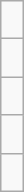<table role="presentation" class="wikitable">
<tr>
<td colspan="2" style="vertical-align:top" width="50%"><br></td>
</tr>
<tr>
<td colspan="2" style="vertical-align:top" width="50%"><br></td>
</tr>
<tr>
<td colspan="2" style="vertical-align:top" width="50%"><br></td>
</tr>
<tr>
<td colspan="2" style="vertical-align:top" width="50%"><br></td>
</tr>
<tr>
<td colspan="2" style="vertical-align:top" width="50%"><br></td>
</tr>
</table>
